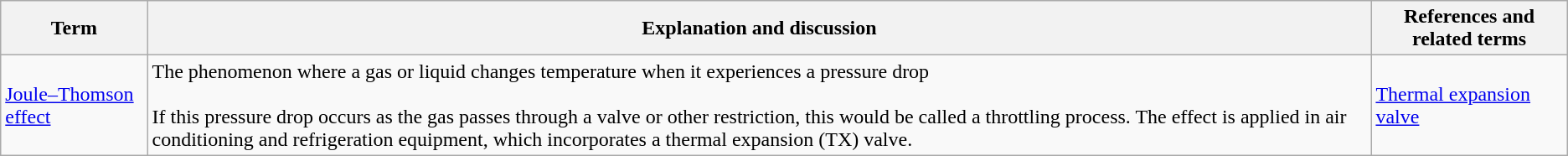<table class="wikitable">
<tr>
<th>Term</th>
<th>Explanation and discussion</th>
<th>References and related terms</th>
</tr>
<tr>
<td><a href='#'>Joule–Thomson effect</a></td>
<td>The phenomenon where a gas or liquid changes temperature when it experiences a pressure drop<br><br>If this pressure drop occurs as the gas passes through a valve or other restriction, this would be called a throttling process. The effect is applied in air conditioning and refrigeration equipment, which incorporates a thermal expansion (TX) valve.</td>
<td><a href='#'>Thermal expansion valve</a></td>
</tr>
</table>
